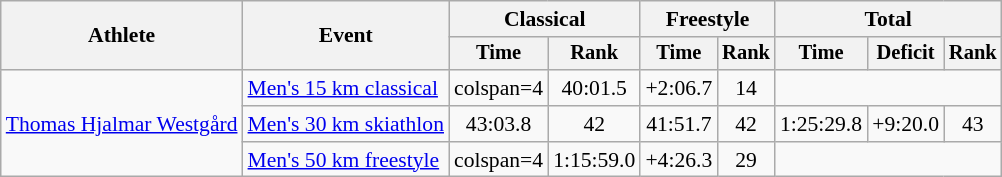<table class="wikitable" style="font-size:90%">
<tr>
<th rowspan=2>Athlete</th>
<th rowspan=2>Event</th>
<th colspan=2>Classical</th>
<th colspan=2>Freestyle</th>
<th colspan=3>Total</th>
</tr>
<tr style="font-size:95%">
<th>Time</th>
<th>Rank</th>
<th>Time</th>
<th>Rank</th>
<th>Time</th>
<th>Deficit</th>
<th>Rank</th>
</tr>
<tr align=center>
<td align=left rowspan=3><a href='#'>Thomas Hjalmar Westgård</a></td>
<td align=left><a href='#'>Men's 15 km classical</a></td>
<td>colspan=4 </td>
<td>40:01.5</td>
<td>+2:06.7</td>
<td>14</td>
</tr>
<tr align=center>
<td align=left><a href='#'>Men's 30 km skiathlon</a></td>
<td>43:03.8</td>
<td>42</td>
<td>41:51.7</td>
<td>42</td>
<td>1:25:29.8</td>
<td>+9:20.0</td>
<td>43</td>
</tr>
<tr align=center>
<td align=left><a href='#'>Men's 50 km freestyle</a></td>
<td>colspan=4 </td>
<td>1:15:59.0</td>
<td>+4:26.3</td>
<td>29</td>
</tr>
</table>
